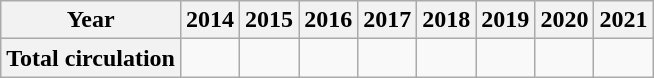<table class="wikitable center">
<tr>
<th>Year</th>
<th>2014</th>
<th>2015</th>
<th>2016</th>
<th>2017</th>
<th>2018</th>
<th>2019</th>
<th>2020</th>
<th>2021</th>
</tr>
<tr align="center">
<th>Total circulation</th>
<td></td>
<td></td>
<td></td>
<td></td>
<td></td>
<td></td>
<td></td>
<td></td>
</tr>
</table>
